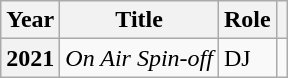<table class="wikitable plainrowheaders">
<tr>
<th scope="col">Year</th>
<th scope="col">Title</th>
<th scope="col">Role</th>
<th scope="col"></th>
</tr>
<tr>
<th scope="row">2021</th>
<td><em>On Air Spin-off </em></td>
<td>DJ</td>
<td style="text-align:center"></td>
</tr>
</table>
